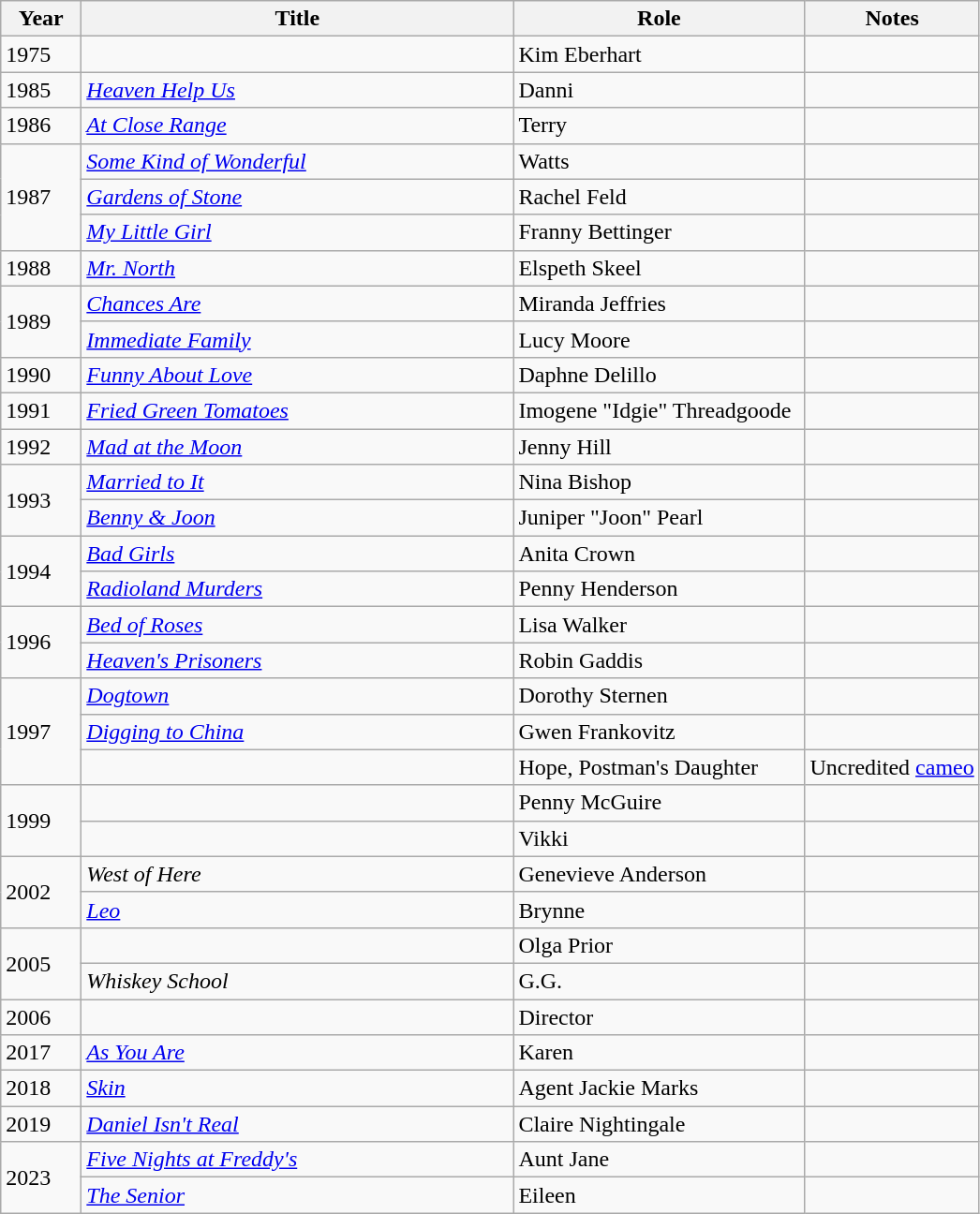<table class="wikitable sortable">
<tr>
<th style="width:50px">Year</th>
<th style="width:300px">Title</th>
<th style="width:200px">Role</th>
<th class="unsortable">Notes</th>
</tr>
<tr>
<td>1975</td>
<td><em></em></td>
<td>Kim Eberhart</td>
<td></td>
</tr>
<tr>
<td>1985</td>
<td><em><a href='#'>Heaven Help Us</a></em></td>
<td>Danni</td>
<td></td>
</tr>
<tr>
<td>1986</td>
<td><em><a href='#'>At Close Range</a></em></td>
<td>Terry</td>
<td></td>
</tr>
<tr>
<td rowspan="3">1987</td>
<td><em><a href='#'>Some Kind of Wonderful</a></em></td>
<td>Watts</td>
<td></td>
</tr>
<tr>
<td><em><a href='#'>Gardens of Stone</a></em></td>
<td>Rachel Feld</td>
<td></td>
</tr>
<tr>
<td><em><a href='#'>My Little Girl</a></em></td>
<td>Franny Bettinger</td>
<td></td>
</tr>
<tr>
<td>1988</td>
<td><em><a href='#'>Mr. North</a></em></td>
<td>Elspeth Skeel</td>
<td></td>
</tr>
<tr>
<td rowspan="2">1989</td>
<td><em><a href='#'>Chances Are</a></em></td>
<td>Miranda Jeffries</td>
<td></td>
</tr>
<tr>
<td><em><a href='#'>Immediate Family</a></em></td>
<td>Lucy Moore</td>
<td></td>
</tr>
<tr>
<td>1990</td>
<td><em><a href='#'>Funny About Love</a></em></td>
<td>Daphne Delillo</td>
<td></td>
</tr>
<tr>
<td>1991</td>
<td><em><a href='#'>Fried Green Tomatoes</a></em></td>
<td>Imogene "Idgie" Threadgoode</td>
<td></td>
</tr>
<tr>
<td>1992</td>
<td><em><a href='#'>Mad at the Moon</a></em></td>
<td>Jenny Hill</td>
<td></td>
</tr>
<tr>
<td rowspan="2">1993</td>
<td><em><a href='#'>Married to It</a></em></td>
<td>Nina Bishop</td>
<td></td>
</tr>
<tr>
<td><em><a href='#'>Benny & Joon</a></em></td>
<td>Juniper "Joon" Pearl</td>
<td></td>
</tr>
<tr>
<td rowspan="2">1994</td>
<td><em><a href='#'>Bad Girls</a></em></td>
<td>Anita Crown</td>
<td></td>
</tr>
<tr>
<td><em><a href='#'>Radioland Murders</a></em></td>
<td>Penny Henderson</td>
<td></td>
</tr>
<tr>
<td rowspan="2">1996</td>
<td><em><a href='#'>Bed of Roses</a></em></td>
<td>Lisa Walker</td>
<td></td>
</tr>
<tr>
<td><em><a href='#'>Heaven's Prisoners</a></em></td>
<td>Robin Gaddis</td>
<td></td>
</tr>
<tr>
<td rowspan="3">1997</td>
<td><em><a href='#'>Dogtown</a></em></td>
<td>Dorothy Sternen</td>
<td></td>
</tr>
<tr>
<td><em><a href='#'>Digging to China</a></em></td>
<td>Gwen Frankovitz</td>
<td></td>
</tr>
<tr>
<td><em></em></td>
<td>Hope, Postman's Daughter</td>
<td>Uncredited <a href='#'>cameo</a></td>
</tr>
<tr>
<td rowspan="2">1999</td>
<td><em></em></td>
<td>Penny McGuire</td>
<td></td>
</tr>
<tr>
<td><em></em></td>
<td>Vikki</td>
<td></td>
</tr>
<tr>
<td rowspan="2">2002</td>
<td><em>West of Here</em></td>
<td>Genevieve Anderson</td>
<td></td>
</tr>
<tr>
<td><em><a href='#'>Leo</a></em></td>
<td>Brynne</td>
<td></td>
</tr>
<tr something the lord made>
<td rowspan="2">2005</td>
<td><em></em></td>
<td>Olga Prior</td>
<td></td>
</tr>
<tr>
<td><em>Whiskey School</em></td>
<td>G.G.</td>
<td></td>
</tr>
<tr>
<td>2006</td>
<td><em></em></td>
<td>Director</td>
<td></td>
</tr>
<tr>
<td>2017</td>
<td><em><a href='#'>As You Are</a></em></td>
<td>Karen</td>
<td></td>
</tr>
<tr>
<td>2018</td>
<td><em><a href='#'>Skin</a></em></td>
<td>Agent Jackie Marks</td>
<td></td>
</tr>
<tr>
<td>2019</td>
<td><em><a href='#'>Daniel Isn't Real</a></em></td>
<td>Claire Nightingale</td>
<td></td>
</tr>
<tr>
<td rowspan="2">2023</td>
<td><em> <a href='#'>Five Nights at Freddy's</a> </em></td>
<td>Aunt Jane</td>
<td></td>
</tr>
<tr>
<td><em><a href='#'>The Senior</a></em></td>
<td>Eileen</td>
<td></td>
</tr>
</table>
